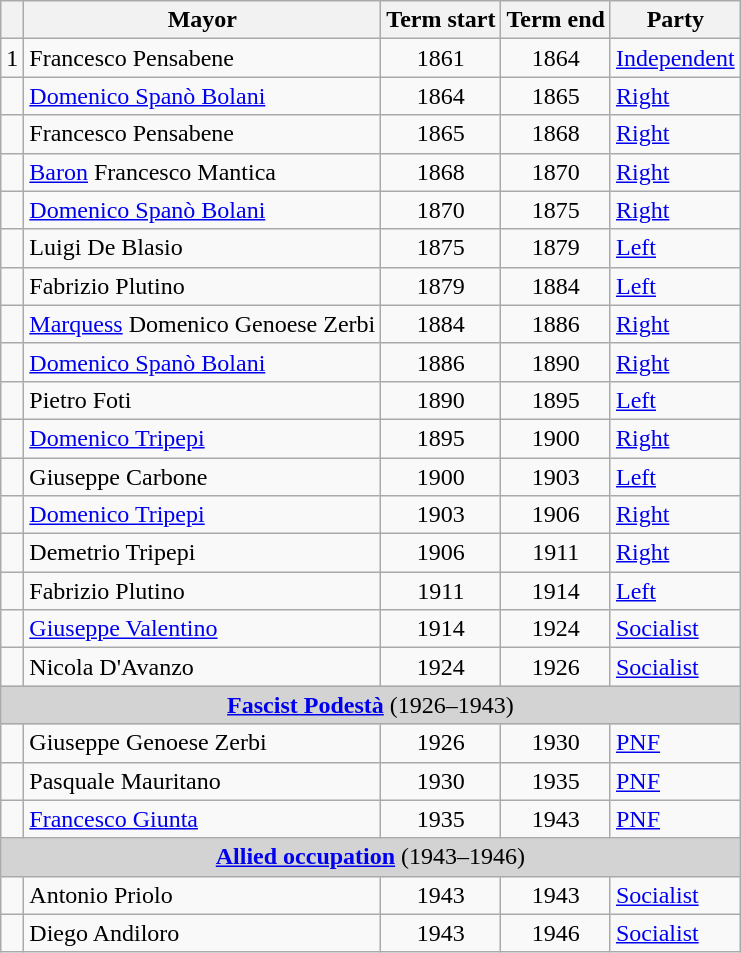<table class="wikitable">
<tr>
<th class=unsortable> </th>
<th>Mayor</th>
<th>Term start</th>
<th>Term end</th>
<th>Party</th>
</tr>
<tr>
<td bgcolor=>1</td>
<td>Francesco Pensabene</td>
<td align=center>1861</td>
<td align=center>1864</td>
<td><a href='#'>Independent</a></td>
</tr>
<tr>
<td bgcolor=></td>
<td><a href='#'>Domenico Spanò Bolani</a></td>
<td align=center>1864</td>
<td align=center>1865</td>
<td><a href='#'>Right</a></td>
</tr>
<tr>
<td bgcolor=></td>
<td>Francesco Pensabene</td>
<td align=center>1865</td>
<td align=center>1868</td>
<td><a href='#'>Right</a></td>
</tr>
<tr>
<td bgcolor=></td>
<td><a href='#'>Baron</a> Francesco Mantica</td>
<td align=center>1868</td>
<td align=center>1870</td>
<td><a href='#'>Right</a></td>
</tr>
<tr>
<td bgcolor=></td>
<td><a href='#'>Domenico Spanò Bolani</a></td>
<td align=center>1870</td>
<td align=center>1875</td>
<td><a href='#'>Right</a></td>
</tr>
<tr>
<td bgcolor=></td>
<td>Luigi De Blasio</td>
<td align=center>1875</td>
<td align=center>1879</td>
<td><a href='#'>Left</a></td>
</tr>
<tr>
<td bgcolor=></td>
<td>Fabrizio Plutino</td>
<td align=center>1879</td>
<td align=center>1884</td>
<td><a href='#'>Left</a></td>
</tr>
<tr>
<td bgcolor=></td>
<td><a href='#'>Marquess</a> Domenico Genoese Zerbi</td>
<td align=center>1884</td>
<td align=center>1886</td>
<td><a href='#'>Right</a></td>
</tr>
<tr>
<td bgcolor=></td>
<td><a href='#'>Domenico Spanò Bolani</a></td>
<td align=center>1886</td>
<td align=center>1890</td>
<td><a href='#'>Right</a></td>
</tr>
<tr>
<td bgcolor=></td>
<td>Pietro Foti</td>
<td align=center>1890</td>
<td align=center>1895</td>
<td><a href='#'>Left</a></td>
</tr>
<tr>
<td bgcolor=></td>
<td><a href='#'>Domenico Tripepi</a></td>
<td align=center>1895</td>
<td align=center>1900</td>
<td><a href='#'>Right</a></td>
</tr>
<tr>
<td bgcolor=></td>
<td>Giuseppe Carbone</td>
<td align=center>1900</td>
<td align=center>1903</td>
<td><a href='#'>Left</a></td>
</tr>
<tr>
<td bgcolor=></td>
<td><a href='#'>Domenico Tripepi</a></td>
<td align=center>1903</td>
<td align=center>1906</td>
<td><a href='#'>Right</a></td>
</tr>
<tr>
<td bgcolor=></td>
<td>Demetrio Tripepi</td>
<td align=center>1906</td>
<td align=center>1911</td>
<td><a href='#'>Right</a></td>
</tr>
<tr>
<td bgcolor=></td>
<td>Fabrizio Plutino</td>
<td align=center>1911</td>
<td align=center>1914</td>
<td><a href='#'>Left</a></td>
</tr>
<tr>
<td bgcolor=></td>
<td><a href='#'>Giuseppe Valentino</a></td>
<td align=center>1914</td>
<td align=center>1924</td>
<td><a href='#'>Socialist</a></td>
</tr>
<tr>
<td bgcolor=></td>
<td>Nicola D'Avanzo</td>
<td align=center>1924</td>
<td align=center>1926</td>
<td><a href='#'>Socialist</a></td>
</tr>
<tr>
<td colspan="8" bgcolor="lightgrey" align=center><strong><a href='#'>Fascist Podestà</a></strong> (1926–1943)</td>
</tr>
<tr>
<td bgcolor=></td>
<td>Giuseppe Genoese Zerbi</td>
<td align=center>1926</td>
<td align=center>1930</td>
<td><a href='#'>PNF</a></td>
</tr>
<tr>
<td bgcolor=></td>
<td>Pasquale Mauritano</td>
<td align=center>1930</td>
<td align=center>1935</td>
<td><a href='#'>PNF</a></td>
</tr>
<tr>
<td bgcolor=></td>
<td><a href='#'>Francesco Giunta</a></td>
<td align=center>1935</td>
<td align=center>1943</td>
<td><a href='#'>PNF</a></td>
</tr>
<tr>
<td colspan="8" bgcolor="lightgrey" align=center><strong><a href='#'>Allied occupation</a></strong> (1943–1946)</td>
</tr>
<tr>
<td bgcolor=></td>
<td>Antonio Priolo</td>
<td align=center>1943</td>
<td align=center>1943</td>
<td><a href='#'>Socialist</a></td>
</tr>
<tr>
<td bgcolor=></td>
<td>Diego Andiloro</td>
<td align=center>1943</td>
<td align=center>1946</td>
<td><a href='#'>Socialist</a></td>
</tr>
</table>
